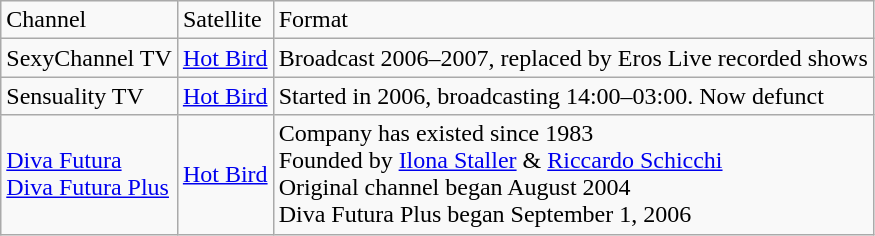<table class="wikitable">
<tr>
<td>Channel</td>
<td>Satellite</td>
<td>Format</td>
</tr>
<tr>
<td>SexyChannel TV</td>
<td><a href='#'>Hot Bird</a></td>
<td>Broadcast 2006–2007, replaced by Eros Live recorded shows</td>
</tr>
<tr>
<td>Sensuality TV</td>
<td><a href='#'>Hot Bird</a></td>
<td>Started in 2006, broadcasting 14:00–03:00. Now defunct</td>
</tr>
<tr>
<td><a href='#'>Diva Futura</a> <br> <a href='#'>Diva Futura Plus</a></td>
<td><a href='#'>Hot Bird</a></td>
<td>Company has existed since 1983 <br> Founded by <a href='#'>Ilona Staller</a> & <a href='#'>Riccardo Schicchi</a> <br> Original channel began August 2004 <br> Diva Futura Plus began September 1, 2006</td>
</tr>
</table>
